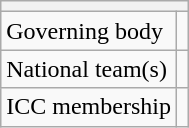<table class="wikitable floatright">
<tr>
<th colspan="2"></th>
</tr>
<tr>
<td>Governing body</td>
<td></td>
</tr>
<tr>
<td>National team(s)</td>
<td></td>
</tr>
<tr>
<td>ICC membership</td>
<td></td>
</tr>
</table>
